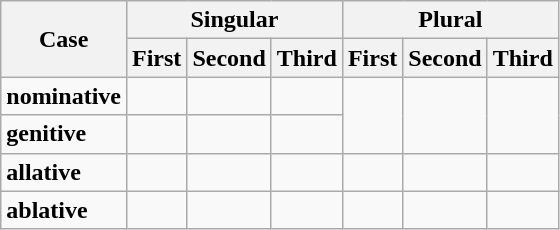<table class="wikitable">
<tr>
<th rowspan="2">Case</th>
<th colspan="3">Singular</th>
<th colspan="3">Plural</th>
</tr>
<tr>
<th>First</th>
<th>Second</th>
<th>Third</th>
<th>First</th>
<th>Second</th>
<th>Third</th>
</tr>
<tr>
<td><strong>nominative</strong></td>
<td></td>
<td></td>
<td></td>
<td rowspan="2"></td>
<td rowspan="2"></td>
<td rowspan="2"></td>
</tr>
<tr>
<td><strong>genitive</strong></td>
<td></td>
<td></td>
<td></td>
</tr>
<tr>
<td><strong>allative</strong></td>
<td></td>
<td></td>
<td></td>
<td></td>
<td></td>
<td></td>
</tr>
<tr>
<td><strong>ablative</strong></td>
<td></td>
<td></td>
<td></td>
<td></td>
<td></td>
<td></td>
</tr>
</table>
